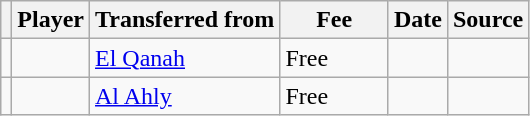<table class="wikitable plainrowheaders sortable">
<tr>
<th></th>
<th scope="col">Player</th>
<th>Transferred from</th>
<th style="width: 65px;">Fee</th>
<th scope="col">Date</th>
<th scope="col">Source</th>
</tr>
<tr>
<td align="center"></td>
<td></td>
<td> <a href='#'>El Qanah</a></td>
<td>Free</td>
<td></td>
<td></td>
</tr>
<tr>
<td align="center"></td>
<td></td>
<td> <a href='#'>Al Ahly</a></td>
<td>Free</td>
<td></td>
<td></td>
</tr>
</table>
